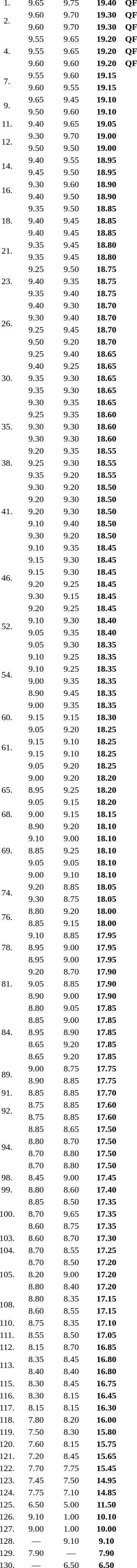<table style="text-align:center">
<tr>
<td width=30>1.</td>
<td align=left></td>
<td width=60>9.65</td>
<td width=60>9.75</td>
<td width=60><strong>19.40</strong></td>
<td><strong>QF</strong></td>
</tr>
<tr>
<td rowspan=2>2.</td>
<td align=left></td>
<td>9.60</td>
<td>9.70</td>
<td><strong>19.30</strong></td>
<td><strong>QF</strong></td>
</tr>
<tr>
<td align=left></td>
<td>9.60</td>
<td>9.70</td>
<td><strong>19.30</strong></td>
<td><strong>QF</strong></td>
</tr>
<tr>
<td rowspan=3>4.</td>
<td align=left></td>
<td>9.55</td>
<td>9.65</td>
<td><strong>19.20</strong></td>
<td><strong>QF</strong></td>
</tr>
<tr>
<td align=left></td>
<td>9.55</td>
<td>9.65</td>
<td><strong>19.20</strong></td>
<td><strong>QF</strong></td>
</tr>
<tr>
<td align=left></td>
<td>9.60</td>
<td>9.60</td>
<td><strong>19.20</strong></td>
<td><strong>QF</strong></td>
</tr>
<tr>
<td rowspan=2>7.</td>
<td align=left></td>
<td>9.55</td>
<td>9.60</td>
<td><strong>19.15</strong></td>
<td></td>
</tr>
<tr>
<td align=left></td>
<td>9.60</td>
<td>9.55</td>
<td><strong>19.15</strong></td>
<td></td>
</tr>
<tr>
<td rowspan=2>9.</td>
<td align=left></td>
<td>9.65</td>
<td>9.45</td>
<td><strong>19.10</strong></td>
<td></td>
</tr>
<tr>
<td align=left></td>
<td>9.50</td>
<td>9.60</td>
<td><strong>19.10</strong></td>
<td></td>
</tr>
<tr>
<td>11.</td>
<td align=left></td>
<td>9.40</td>
<td>9.65</td>
<td><strong>19.05</strong></td>
<td></td>
</tr>
<tr>
<td rowspan=2>12.</td>
<td align=left></td>
<td>9.30</td>
<td>9.70</td>
<td><strong>19.00</strong></td>
<td></td>
</tr>
<tr>
<td align=left></td>
<td>9.50</td>
<td>9.50</td>
<td><strong>19.00</strong></td>
<td></td>
</tr>
<tr>
<td rowspan=2>14.</td>
<td align=left></td>
<td>9.40</td>
<td>9.55</td>
<td><strong>18.95</strong></td>
<td></td>
</tr>
<tr>
<td align=left></td>
<td>9.45</td>
<td>9.50</td>
<td><strong>18.95</strong></td>
<td></td>
</tr>
<tr>
<td rowspan=2>16.</td>
<td align=left></td>
<td>9.30</td>
<td>9.60</td>
<td><strong>18.90</strong></td>
<td></td>
</tr>
<tr>
<td align=left></td>
<td>9.40</td>
<td>9.50</td>
<td><strong>18.90</strong></td>
<td></td>
</tr>
<tr>
<td rowspan=3>18.</td>
<td align=left></td>
<td>9.35</td>
<td>9.50</td>
<td><strong>18.85</strong></td>
<td></td>
</tr>
<tr>
<td align=left></td>
<td>9.40</td>
<td>9.45</td>
<td><strong>18.85</strong></td>
<td></td>
</tr>
<tr>
<td align=left></td>
<td>9.40</td>
<td>9.45</td>
<td><strong>18.85</strong></td>
<td></td>
</tr>
<tr>
<td rowspan=2>21.</td>
<td align=left></td>
<td>9.35</td>
<td>9.45</td>
<td><strong>18.80</strong></td>
<td></td>
</tr>
<tr>
<td align=left></td>
<td>9.35</td>
<td>9.45</td>
<td><strong>18.80</strong></td>
<td></td>
</tr>
<tr>
<td rowspan=3>23.</td>
<td align=left></td>
<td>9.25</td>
<td>9.50</td>
<td><strong>18.75</strong></td>
<td></td>
</tr>
<tr>
<td align=left></td>
<td>9.40</td>
<td>9.35</td>
<td><strong>18.75</strong></td>
<td></td>
</tr>
<tr>
<td align=left></td>
<td>9.35</td>
<td>9.40</td>
<td><strong>18.75</strong></td>
<td></td>
</tr>
<tr>
<td rowspan=4>26.</td>
<td align=left></td>
<td>9.40</td>
<td>9.30</td>
<td><strong>18.70</strong></td>
<td></td>
</tr>
<tr>
<td align=left></td>
<td>9.30</td>
<td>9.40</td>
<td><strong>18.70</strong></td>
<td></td>
</tr>
<tr>
<td align=left></td>
<td>9.25</td>
<td>9.45</td>
<td><strong>18.70</strong></td>
<td></td>
</tr>
<tr>
<td align=left></td>
<td>9.50</td>
<td>9.20</td>
<td><strong>18.70</strong></td>
<td></td>
</tr>
<tr>
<td rowspan=5>30.</td>
<td align=left></td>
<td>9.25</td>
<td>9.40</td>
<td><strong>18.65</strong></td>
<td></td>
</tr>
<tr>
<td align=left></td>
<td>9.40</td>
<td>9.25</td>
<td><strong>18.65</strong></td>
<td></td>
</tr>
<tr>
<td align=left></td>
<td>9.35</td>
<td>9.30</td>
<td><strong>18.65</strong></td>
<td></td>
</tr>
<tr>
<td align=left></td>
<td>9.35</td>
<td>9.30</td>
<td><strong>18.65</strong></td>
<td></td>
</tr>
<tr>
<td align=left></td>
<td>9.30</td>
<td>9.35</td>
<td><strong>18.65</strong></td>
<td></td>
</tr>
<tr>
<td rowspan=3>35.</td>
<td align=left></td>
<td>9.25</td>
<td>9.35</td>
<td><strong>18.60</strong></td>
<td></td>
</tr>
<tr>
<td align=left></td>
<td>9.30</td>
<td>9.30</td>
<td><strong>18.60</strong></td>
<td></td>
</tr>
<tr>
<td align=left></td>
<td>9.30</td>
<td>9.30</td>
<td><strong>18.60</strong></td>
<td></td>
</tr>
<tr>
<td rowspan=3>38.</td>
<td align=left></td>
<td>9.20</td>
<td>9.35</td>
<td><strong>18.55</strong></td>
<td></td>
</tr>
<tr>
<td align=left></td>
<td>9.25</td>
<td>9.30</td>
<td><strong>18.55</strong></td>
<td></td>
</tr>
<tr>
<td align=left></td>
<td>9.35</td>
<td>9.20</td>
<td><strong>18.55</strong></td>
<td></td>
</tr>
<tr>
<td rowspan=5>41.</td>
<td align=left></td>
<td>9.30</td>
<td>9.20</td>
<td><strong>18.50</strong></td>
<td></td>
</tr>
<tr>
<td align=left></td>
<td>9.20</td>
<td>9.30</td>
<td><strong>18.50</strong></td>
<td></td>
</tr>
<tr>
<td align=left></td>
<td>9.20</td>
<td>9.30</td>
<td><strong>18.50</strong></td>
<td></td>
</tr>
<tr>
<td align=left></td>
<td>9.10</td>
<td>9.40</td>
<td><strong>18.50</strong></td>
<td></td>
</tr>
<tr>
<td align=left></td>
<td>9.30</td>
<td>9.20</td>
<td><strong>18.50</strong></td>
<td></td>
</tr>
<tr>
<td rowspan=6>46.</td>
<td align=left></td>
<td>9.10</td>
<td>9.35</td>
<td><strong>18.45</strong></td>
<td></td>
</tr>
<tr>
<td align=left></td>
<td>9.15</td>
<td>9.30</td>
<td><strong>18.45</strong></td>
<td></td>
</tr>
<tr>
<td align=left></td>
<td>9.15</td>
<td>9.30</td>
<td><strong>18.45</strong></td>
<td></td>
</tr>
<tr>
<td align=left></td>
<td>9.20</td>
<td>9.25</td>
<td><strong>18.45</strong></td>
<td></td>
</tr>
<tr>
<td align=left></td>
<td>9.30</td>
<td>9.15</td>
<td><strong>18.45</strong></td>
<td></td>
</tr>
<tr>
<td align=left></td>
<td>9.20</td>
<td>9.25</td>
<td><strong>18.45</strong></td>
<td></td>
</tr>
<tr>
<td rowspan=2>52.</td>
<td align=left></td>
<td>9.10</td>
<td>9.30</td>
<td><strong>18.40</strong></td>
<td></td>
</tr>
<tr>
<td align=left></td>
<td>9.05</td>
<td>9.35</td>
<td><strong>18.40</strong></td>
<td></td>
</tr>
<tr>
<td rowspan=6>54.</td>
<td align=left></td>
<td>9.05</td>
<td>9.30</td>
<td><strong>18.35</strong></td>
<td></td>
</tr>
<tr>
<td align=left></td>
<td>9.10</td>
<td>9.25</td>
<td><strong>18.35</strong></td>
<td></td>
</tr>
<tr>
<td align=left></td>
<td>9.10</td>
<td>9.25</td>
<td><strong>18.35</strong></td>
<td></td>
</tr>
<tr>
<td align=left></td>
<td>9.00</td>
<td>9.35</td>
<td><strong>18.35</strong></td>
<td></td>
</tr>
<tr>
<td align=left></td>
<td>8.90</td>
<td>9.45</td>
<td><strong>18.35</strong></td>
<td></td>
</tr>
<tr>
<td align=left></td>
<td>9.00</td>
<td>9.35</td>
<td><strong>18.35</strong></td>
<td></td>
</tr>
<tr>
<td>60.</td>
<td align=left></td>
<td>9.15</td>
<td>9.15</td>
<td><strong>18.30</strong></td>
<td></td>
</tr>
<tr>
<td rowspan=4>61.</td>
<td align=left></td>
<td>9.05</td>
<td>9.20</td>
<td><strong>18.25</strong></td>
<td></td>
</tr>
<tr>
<td align=left></td>
<td>9.15</td>
<td>9.10</td>
<td><strong>18.25</strong></td>
<td></td>
</tr>
<tr>
<td align=left></td>
<td>9.15</td>
<td>9.10</td>
<td><strong>18.25</strong></td>
<td></td>
</tr>
<tr>
<td align=left></td>
<td>9.05</td>
<td>9.20</td>
<td><strong>18.25</strong></td>
<td></td>
</tr>
<tr>
<td rowspan=3>65.</td>
<td align=left></td>
<td>9.00</td>
<td>9.20</td>
<td><strong>18.20</strong></td>
<td></td>
</tr>
<tr>
<td align=left></td>
<td>8.95</td>
<td>9.25</td>
<td><strong>18.20</strong></td>
<td></td>
</tr>
<tr>
<td align=left></td>
<td>9.05</td>
<td>9.15</td>
<td><strong>18.20</strong></td>
<td></td>
</tr>
<tr>
<td>68.</td>
<td align=left></td>
<td>9.00</td>
<td>9.15</td>
<td><strong>18.15</strong></td>
<td></td>
</tr>
<tr>
<td rowspan=5>69.</td>
<td align=left></td>
<td>8.90</td>
<td>9.20</td>
<td><strong>18.10</strong></td>
<td></td>
</tr>
<tr>
<td align=left></td>
<td>9.10</td>
<td>9.00</td>
<td><strong>18.10</strong></td>
<td></td>
</tr>
<tr>
<td align=left></td>
<td>8.85</td>
<td>9.25</td>
<td><strong>18.10</strong></td>
<td></td>
</tr>
<tr>
<td align=left></td>
<td>9.05</td>
<td>9.05</td>
<td><strong>18.10</strong></td>
<td></td>
</tr>
<tr>
<td align=left></td>
<td>9.00</td>
<td>9.10</td>
<td><strong>18.10</strong></td>
<td></td>
</tr>
<tr>
<td rowspan=2>74.</td>
<td align=left></td>
<td>9.20</td>
<td>8.85</td>
<td><strong>18.05</strong></td>
<td></td>
</tr>
<tr>
<td align=left></td>
<td>9.30</td>
<td>8.75</td>
<td><strong>18.05</strong></td>
<td></td>
</tr>
<tr>
<td rowspan=2>76.</td>
<td align=left></td>
<td>8.80</td>
<td>9.20</td>
<td><strong>18.00</strong></td>
<td></td>
</tr>
<tr>
<td align=left></td>
<td>8.85</td>
<td>9.15</td>
<td><strong>18.00</strong></td>
<td></td>
</tr>
<tr>
<td rowspan=3>78.</td>
<td align=left></td>
<td>9.10</td>
<td>8.85</td>
<td><strong>17.95</strong></td>
<td></td>
</tr>
<tr>
<td align=left></td>
<td>8.95</td>
<td>9.00</td>
<td><strong>17.95</strong></td>
<td></td>
</tr>
<tr>
<td align=left></td>
<td>8.95</td>
<td>9.00</td>
<td><strong>17.95</strong></td>
<td></td>
</tr>
<tr>
<td rowspan=3>81.</td>
<td align=left></td>
<td>9.20</td>
<td>8.70</td>
<td><strong>17.90</strong></td>
<td></td>
</tr>
<tr>
<td align=left></td>
<td>9.05</td>
<td>8.85</td>
<td><strong>17.90</strong></td>
<td></td>
</tr>
<tr>
<td align=left></td>
<td>8.90</td>
<td>9.00</td>
<td><strong>17.90</strong></td>
<td></td>
</tr>
<tr>
<td rowspan=5>84.</td>
<td align=left></td>
<td>8.80</td>
<td>9.05</td>
<td><strong>17.85</strong></td>
<td></td>
</tr>
<tr>
<td align=left></td>
<td>8.85</td>
<td>9.00</td>
<td><strong>17.85</strong></td>
<td></td>
</tr>
<tr>
<td align=left></td>
<td>8.95</td>
<td>8.90</td>
<td><strong>17.85</strong></td>
<td></td>
</tr>
<tr>
<td align=left></td>
<td>8.65</td>
<td>9.20</td>
<td><strong>17.85</strong></td>
<td></td>
</tr>
<tr>
<td align=left></td>
<td>8.65</td>
<td>9.20</td>
<td><strong>17.85</strong></td>
<td></td>
</tr>
<tr>
<td rowspan=2>89.</td>
<td align=left></td>
<td>9.00</td>
<td>8.75</td>
<td><strong>17.75</strong></td>
<td></td>
</tr>
<tr>
<td align=left></td>
<td>8.90</td>
<td>8.85</td>
<td><strong>17.75</strong></td>
<td></td>
</tr>
<tr>
<td>91.</td>
<td align=left></td>
<td>8.85</td>
<td>8.85</td>
<td><strong>17.70</strong></td>
<td></td>
</tr>
<tr>
<td rowspan=2>92.</td>
<td align=left></td>
<td>8.75</td>
<td>8.85</td>
<td><strong>17.60</strong></td>
<td></td>
</tr>
<tr>
<td align=left></td>
<td>8.75</td>
<td>8.85</td>
<td><strong>17.60</strong></td>
<td></td>
</tr>
<tr>
<td rowspan=4>94.</td>
<td align=left></td>
<td>8.85</td>
<td>8.65</td>
<td><strong>17.50</strong></td>
<td></td>
</tr>
<tr>
<td align=left></td>
<td>8.80</td>
<td>8.70</td>
<td><strong>17.50</strong></td>
<td></td>
</tr>
<tr>
<td align=left></td>
<td>8.70</td>
<td>8.80</td>
<td><strong>17.50</strong></td>
<td></td>
</tr>
<tr>
<td align=left></td>
<td>8.70</td>
<td>8.80</td>
<td><strong>17.50</strong></td>
<td></td>
</tr>
<tr>
<td>98.</td>
<td align=left></td>
<td>8.45</td>
<td>9.00</td>
<td><strong>17.45</strong></td>
<td></td>
</tr>
<tr>
<td>99.</td>
<td align=left></td>
<td>8.80</td>
<td>8.60</td>
<td><strong>17.40</strong></td>
<td></td>
</tr>
<tr>
<td rowspan=3>100.</td>
<td align=left></td>
<td>8.85</td>
<td>8.50</td>
<td><strong>17.35</strong></td>
<td></td>
</tr>
<tr>
<td align=left></td>
<td>8.70</td>
<td>9.65</td>
<td><strong>17.35</strong></td>
<td></td>
</tr>
<tr>
<td align=left></td>
<td>8.60</td>
<td>8.75</td>
<td><strong>17.35</strong></td>
<td></td>
</tr>
<tr>
<td>103.</td>
<td align=left></td>
<td>8.60</td>
<td>8.70</td>
<td><strong>17.30</strong></td>
<td></td>
</tr>
<tr>
<td>104.</td>
<td align=left></td>
<td>8.70</td>
<td>8.55</td>
<td><strong>17.25</strong></td>
<td></td>
</tr>
<tr>
<td rowspan=3>105.</td>
<td align=left></td>
<td>8.70</td>
<td>8.50</td>
<td><strong>17.20</strong></td>
<td></td>
</tr>
<tr>
<td align=left></td>
<td>8.20</td>
<td>9.00</td>
<td><strong>17.20</strong></td>
<td></td>
</tr>
<tr>
<td align=left></td>
<td>8.80</td>
<td>8.40</td>
<td><strong>17.20</strong></td>
<td></td>
</tr>
<tr>
<td rowspan=2>108.</td>
<td align=left></td>
<td>8.80</td>
<td>8.35</td>
<td><strong>17.15</strong></td>
<td></td>
</tr>
<tr>
<td align=left></td>
<td>8.60</td>
<td>8.55</td>
<td><strong>17.15</strong></td>
<td></td>
</tr>
<tr>
<td>110.</td>
<td align=left></td>
<td>8.75</td>
<td>8.35</td>
<td><strong>17.10</strong></td>
<td></td>
</tr>
<tr>
<td>111.</td>
<td align=left></td>
<td>8.55</td>
<td>8.50</td>
<td><strong>17.05</strong></td>
<td></td>
</tr>
<tr>
<td>112.</td>
<td align=left></td>
<td>8.15</td>
<td>8.70</td>
<td><strong>16.85</strong></td>
<td></td>
</tr>
<tr>
<td rowspan=2>113.</td>
<td align=left></td>
<td>8.35</td>
<td>8.45</td>
<td><strong>16.80</strong></td>
<td></td>
</tr>
<tr>
<td align=left></td>
<td>8.40</td>
<td>8.40</td>
<td><strong>16.80</strong></td>
<td></td>
</tr>
<tr>
<td>115.</td>
<td align=left></td>
<td>8.30</td>
<td>8.45</td>
<td><strong>16.75</strong></td>
<td></td>
</tr>
<tr>
<td>116.</td>
<td align=left></td>
<td>8.30</td>
<td>8.15</td>
<td><strong>16.45</strong></td>
<td></td>
</tr>
<tr>
<td>117.</td>
<td align=left></td>
<td>8.15</td>
<td>8.15</td>
<td><strong>16.30</strong></td>
<td></td>
</tr>
<tr>
<td>118.</td>
<td align=left></td>
<td>7.80</td>
<td>8.20</td>
<td><strong>16.00</strong></td>
<td></td>
</tr>
<tr>
<td>119.</td>
<td align=left></td>
<td>7.50</td>
<td>8.30</td>
<td><strong>15.80</strong></td>
<td></td>
</tr>
<tr>
<td>120.</td>
<td align=left></td>
<td>7.60</td>
<td>8.15</td>
<td><strong>15.75</strong></td>
<td></td>
</tr>
<tr>
<td>121.</td>
<td align=left></td>
<td>7.20</td>
<td>8.45</td>
<td><strong>15.65</strong></td>
<td></td>
</tr>
<tr>
<td>122.</td>
<td align=left></td>
<td>7.70</td>
<td>7.75</td>
<td><strong>15.45</strong></td>
<td></td>
</tr>
<tr>
<td>123.</td>
<td align=left></td>
<td>7.45</td>
<td>7.50</td>
<td><strong>14.95</strong></td>
<td></td>
</tr>
<tr>
<td>124.</td>
<td align=left></td>
<td>7.75</td>
<td>7.10</td>
<td><strong>14.85</strong></td>
<td></td>
</tr>
<tr>
<td>125.</td>
<td align=left></td>
<td>6.50</td>
<td>5.00</td>
<td><strong>11.50</strong></td>
<td></td>
</tr>
<tr>
<td>126.</td>
<td align=left></td>
<td>9.10</td>
<td>1.00</td>
<td><strong>10.10</strong></td>
<td></td>
</tr>
<tr>
<td>127.</td>
<td align=left></td>
<td>9.00</td>
<td>1.00</td>
<td><strong>10.00</strong></td>
<td></td>
</tr>
<tr>
<td>128.</td>
<td align=left></td>
<td>—</td>
<td>9.10</td>
<td><strong>9.10</strong></td>
<td></td>
</tr>
<tr>
<td>129.</td>
<td align=left></td>
<td>7.90</td>
<td>—</td>
<td><strong>7.90</strong></td>
<td></td>
</tr>
<tr>
<td>130.</td>
<td align=left></td>
<td>—</td>
<td>6.50</td>
<td><strong>6.50</strong></td>
<td></td>
</tr>
</table>
